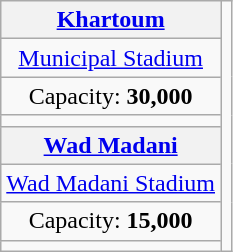<table class="wikitable" style="text-align:center">
<tr>
<th><a href='#'>Khartoum</a></th>
<td rowspan="8"></td>
</tr>
<tr>
<td><a href='#'>Municipal Stadium</a></td>
</tr>
<tr>
<td>Capacity: <strong>30,000</strong></td>
</tr>
<tr>
<td></td>
</tr>
<tr>
<th><a href='#'>Wad Madani</a></th>
</tr>
<tr>
<td><a href='#'>Wad Madani Stadium</a></td>
</tr>
<tr>
<td>Capacity: <strong>15,000</strong></td>
</tr>
<tr>
<td></td>
</tr>
</table>
